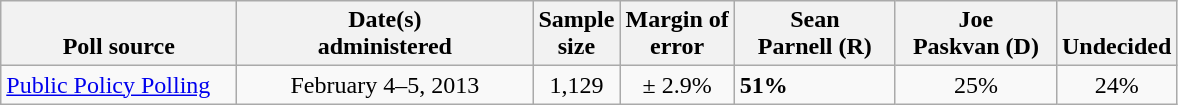<table class="wikitable">
<tr valign= bottom>
<th style="width:150px;">Poll source</th>
<th style="width:190px;">Date(s)<br>administered</th>
<th class=small>Sample<br>size</th>
<th>Margin of<br>error</th>
<th style="width:100px;">Sean<br>Parnell (R)</th>
<th style="width:100px;">Joe<br>Paskvan (D)</th>
<th style="width:40px;">Undecided</th>
</tr>
<tr>
<td><a href='#'>Public Policy Polling</a></td>
<td align=center>February 4–5, 2013</td>
<td align=center>1,129</td>
<td align=center>± 2.9%</td>
<td><strong>51%</strong></td>
<td align=center>25%</td>
<td align=center>24%</td>
</tr>
</table>
